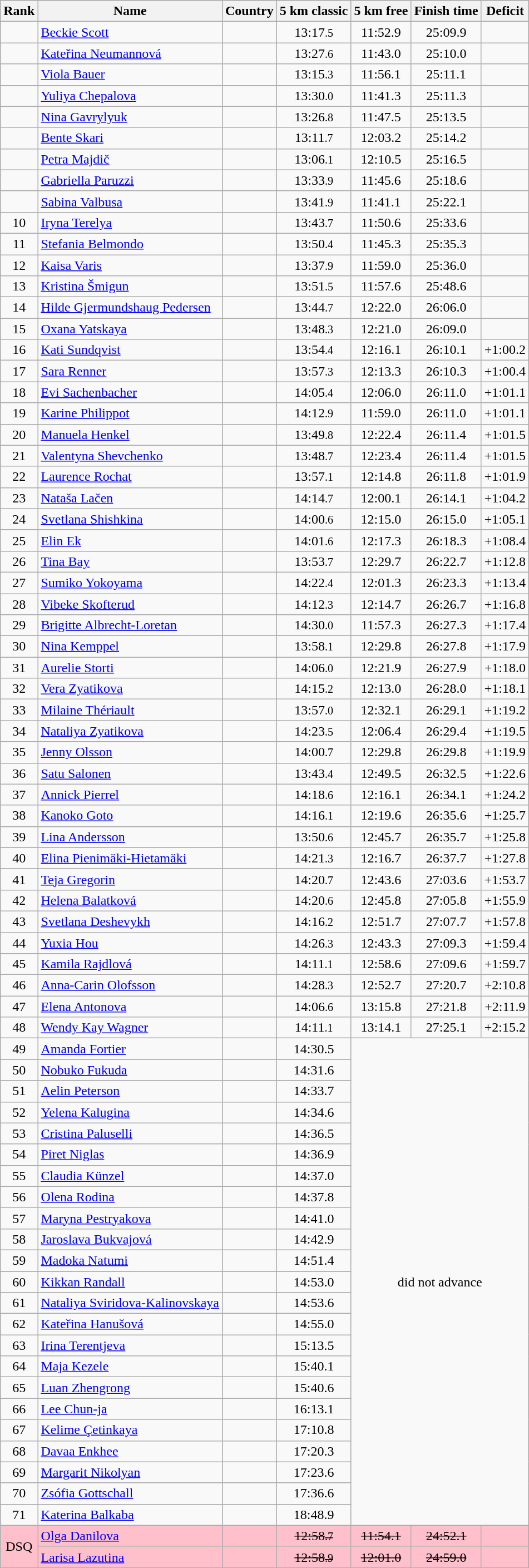<table class="wikitable sortable" style="text-align:center">
<tr>
<th>Rank</th>
<th>Name</th>
<th>Country</th>
<th>5 km classic</th>
<th>5 km free</th>
<th>Finish time</th>
<th>Deficit</th>
</tr>
<tr>
<td></td>
<td align=left><a href='#'>Beckie Scott</a></td>
<td align=left></td>
<td>13:17<small>.5</small></td>
<td>11:52.9</td>
<td>25:09.9</td>
<td></td>
</tr>
<tr>
<td></td>
<td align=left><a href='#'>Kateřina Neumannová</a></td>
<td align=left></td>
<td>13:27<small>.6</small></td>
<td>11:43.0</td>
<td>25:10.0</td>
<td></td>
</tr>
<tr>
<td></td>
<td align=left><a href='#'>Viola Bauer</a></td>
<td align=left></td>
<td>13:15<small>.3</small></td>
<td>11:56.1</td>
<td>25:11.1</td>
<td></td>
</tr>
<tr>
<td></td>
<td align=left><a href='#'>Yuliya Chepalova</a></td>
<td align=left></td>
<td>13:30<small>.0</small></td>
<td>11:41.3</td>
<td>25:11.3</td>
<td></td>
</tr>
<tr>
<td></td>
<td align=left><a href='#'>Nina Gavrylyuk</a></td>
<td align=left></td>
<td>13:26<small>.8</small></td>
<td>11:47.5</td>
<td>25:13.5</td>
<td></td>
</tr>
<tr>
<td></td>
<td align=left><a href='#'>Bente Skari</a></td>
<td align=left></td>
<td>13:11<small>.7</small></td>
<td>12:03.2</td>
<td>25:14.2</td>
<td></td>
</tr>
<tr>
<td></td>
<td align=left><a href='#'>Petra Majdič</a></td>
<td align=left></td>
<td>13:06<small>.1</small></td>
<td>12:10.5</td>
<td>25:16.5</td>
<td></td>
</tr>
<tr>
<td></td>
<td align=left><a href='#'>Gabriella Paruzzi</a></td>
<td align=left></td>
<td>13:33<small>.9</small></td>
<td>11:45.6</td>
<td>25:18.6</td>
<td></td>
</tr>
<tr>
<td></td>
<td align=left><a href='#'>Sabina Valbusa</a></td>
<td align=left></td>
<td>13:41<small>.9</small></td>
<td>11:41.1</td>
<td>25:22.1</td>
<td></td>
</tr>
<tr>
<td>10</td>
<td align=left><a href='#'>Iryna Terelya</a></td>
<td align=left></td>
<td>13:43<small>.7</small></td>
<td>11:50.6</td>
<td>25:33.6</td>
<td></td>
</tr>
<tr>
<td>11</td>
<td align=left><a href='#'>Stefania Belmondo</a></td>
<td align=left></td>
<td>13:50<small>.4</small></td>
<td>11:45.3</td>
<td>25:35.3</td>
<td></td>
</tr>
<tr>
<td>12</td>
<td align=left><a href='#'>Kaisa Varis</a></td>
<td align=left></td>
<td>13:37<small>.9</small></td>
<td>11:59.0</td>
<td>25:36.0</td>
<td></td>
</tr>
<tr>
<td>13</td>
<td align=left><a href='#'>Kristina Šmigun</a></td>
<td align=left></td>
<td>13:51<small>.5</small></td>
<td>11:57.6</td>
<td>25:48.6</td>
<td></td>
</tr>
<tr>
<td>14</td>
<td align=left><a href='#'>Hilde Gjermundshaug Pedersen</a></td>
<td align=left></td>
<td>13:44<small>.7</small></td>
<td>12:22.0</td>
<td>26:06.0</td>
<td></td>
</tr>
<tr>
<td>15</td>
<td align=left><a href='#'>Oxana Yatskaya</a></td>
<td align="left"></td>
<td>13:48<small>.3</small></td>
<td>12:21.0</td>
<td>26:09.0</td>
<td></td>
</tr>
<tr>
<td>16</td>
<td align=left><a href='#'>Kati Sundqvist</a></td>
<td align=left></td>
<td>13:54<small>.4</small></td>
<td>12:16.1</td>
<td>26:10.1</td>
<td>+1:00.2</td>
</tr>
<tr>
<td>17</td>
<td align=left><a href='#'>Sara Renner</a></td>
<td align=left></td>
<td>13:57<small>.3</small></td>
<td>12:13.3</td>
<td>26:10.3</td>
<td>+1:00.4</td>
</tr>
<tr>
<td>18</td>
<td align=left><a href='#'>Evi Sachenbacher</a></td>
<td align=left></td>
<td>14:05<small>.4</small></td>
<td>12:06.0</td>
<td>26:11.0</td>
<td>+1:01.1</td>
</tr>
<tr>
<td>19</td>
<td align=left><a href='#'>Karine Philippot</a></td>
<td align=left></td>
<td>14:12<small>.9</small></td>
<td>11:59.0</td>
<td>26:11.0</td>
<td>+1:01.1</td>
</tr>
<tr>
<td>20</td>
<td align=left><a href='#'>Manuela Henkel</a></td>
<td align=left></td>
<td>13:49<small>.8</small></td>
<td>12:22.4</td>
<td>26:11.4</td>
<td>+1:01.5</td>
</tr>
<tr>
<td>21</td>
<td align=left><a href='#'>Valentyna Shevchenko</a></td>
<td align=left></td>
<td>13:48<small>.7</small></td>
<td>12:23.4</td>
<td>26:11.4</td>
<td>+1:01.5</td>
</tr>
<tr>
<td>22</td>
<td align=left><a href='#'>Laurence Rochat</a></td>
<td align=left></td>
<td>13:57<small>.1</small></td>
<td>12:14.8</td>
<td>26:11.8</td>
<td>+1:01.9</td>
</tr>
<tr>
<td>23</td>
<td align=left><a href='#'>Nataša Lačen</a></td>
<td align=left></td>
<td>14:14<small>.7</small></td>
<td>12:00.1</td>
<td>26:14.1</td>
<td>+1:04.2</td>
</tr>
<tr>
<td>24</td>
<td align=left><a href='#'>Svetlana Shishkina</a></td>
<td align=left></td>
<td>14:00<small>.6</small></td>
<td>12:15.0</td>
<td>26:15.0</td>
<td>+1:05.1</td>
</tr>
<tr>
<td>25</td>
<td align=left><a href='#'>Elin Ek</a></td>
<td align=left></td>
<td>14:01<small>.6</small></td>
<td>12:17.3</td>
<td>26:18.3</td>
<td>+1:08.4</td>
</tr>
<tr>
<td>26</td>
<td align=left><a href='#'>Tina Bay</a></td>
<td align=left></td>
<td>13:53<small>.7</small></td>
<td>12:29.7</td>
<td>26:22.7</td>
<td>+1:12.8</td>
</tr>
<tr>
<td>27</td>
<td align=left><a href='#'>Sumiko Yokoyama</a></td>
<td align=left></td>
<td>14:22<small>.4</small></td>
<td>12:01.3</td>
<td>26:23.3</td>
<td>+1:13.4</td>
</tr>
<tr>
<td>28</td>
<td align=left><a href='#'>Vibeke Skofterud</a></td>
<td align=left></td>
<td>14:12<small>.3</small></td>
<td>12:14.7</td>
<td>26:26.7</td>
<td>+1:16.8</td>
</tr>
<tr>
<td>29</td>
<td align=left><a href='#'>Brigitte Albrecht-Loretan</a></td>
<td align=left></td>
<td>14:30<small>.0</small></td>
<td>11:57.3</td>
<td>26:27.3</td>
<td>+1:17.4</td>
</tr>
<tr>
<td>30</td>
<td align=left><a href='#'>Nina Kemppel</a></td>
<td align=left></td>
<td>13:58<small>.1</small></td>
<td>12:29.8</td>
<td>26:27.8</td>
<td>+1:17.9</td>
</tr>
<tr>
<td>31</td>
<td align=left><a href='#'>Aurelie Storti</a></td>
<td align=left></td>
<td>14:06<small>.0</small></td>
<td>12:21.9</td>
<td>26:27.9</td>
<td>+1:18.0</td>
</tr>
<tr>
<td>32</td>
<td align=left><a href='#'>Vera Zyatikova</a></td>
<td align=left></td>
<td>14:15<small>.2</small></td>
<td>12:13.0</td>
<td>26:28.0</td>
<td>+1:18.1</td>
</tr>
<tr>
<td>33</td>
<td align=left><a href='#'>Milaine Thériault</a></td>
<td align=left></td>
<td>13:57<small>.0</small></td>
<td>12:32.1</td>
<td>26:29.1</td>
<td>+1:19.2</td>
</tr>
<tr>
<td>34</td>
<td align=left><a href='#'>Nataliya Zyatikova</a></td>
<td align=left></td>
<td>14:23<small>.5</small></td>
<td>12:06.4</td>
<td>26:29.4</td>
<td>+1:19.5</td>
</tr>
<tr>
<td>35</td>
<td align=left><a href='#'>Jenny Olsson</a></td>
<td align=left></td>
<td>14:00<small>.7</small></td>
<td>12:29.8</td>
<td>26:29.8</td>
<td>+1:19.9</td>
</tr>
<tr>
<td>36</td>
<td align=left><a href='#'>Satu Salonen</a></td>
<td align=left></td>
<td>13:43<small>.4</small></td>
<td>12:49.5</td>
<td>26:32.5</td>
<td>+1:22.6</td>
</tr>
<tr>
<td>37</td>
<td align=left><a href='#'>Annick Pierrel</a></td>
<td align=left></td>
<td>14:18<small>.6</small></td>
<td>12:16.1</td>
<td>26:34.1</td>
<td>+1:24.2</td>
</tr>
<tr>
<td>38</td>
<td align=left><a href='#'>Kanoko Goto</a></td>
<td align=left></td>
<td>14:16<small>.1</small></td>
<td>12:19.6</td>
<td>26:35.6</td>
<td>+1:25.7</td>
</tr>
<tr>
<td>39</td>
<td align=left><a href='#'>Lina Andersson</a></td>
<td align=left></td>
<td>13:50<small>.6</small></td>
<td>12:45.7</td>
<td>26:35.7</td>
<td>+1:25.8</td>
</tr>
<tr>
<td>40</td>
<td align=left><a href='#'>Elina Pienimäki-Hietamäki</a></td>
<td align=left></td>
<td>14:21<small>.3</small></td>
<td>12:16.7</td>
<td>26:37.7</td>
<td>+1:27.8</td>
</tr>
<tr>
<td>41</td>
<td align=left><a href='#'>Teja Gregorin</a></td>
<td align=left></td>
<td>14:20<small>.7</small></td>
<td>12:43.6</td>
<td>27:03.6</td>
<td>+1:53.7</td>
</tr>
<tr>
<td>42</td>
<td align=left><a href='#'>Helena Balatková</a></td>
<td align=left></td>
<td>14:20<small>.6</small></td>
<td>12:45.8</td>
<td>27:05.8</td>
<td>+1:55.9</td>
</tr>
<tr>
<td>43</td>
<td align=left><a href='#'>Svetlana Deshevykh</a></td>
<td align=left></td>
<td>14:16<small>.2</small></td>
<td>12:51.7</td>
<td>27:07.7</td>
<td>+1:57.8</td>
</tr>
<tr>
<td>44</td>
<td align=left><a href='#'>Yuxia Hou</a></td>
<td align=left></td>
<td>14:26<small>.3</small></td>
<td>12:43.3</td>
<td>27:09.3</td>
<td>+1:59.4</td>
</tr>
<tr>
<td>45</td>
<td align=left><a href='#'>Kamila Rajdlová</a></td>
<td align=left></td>
<td>14:11<small>.1</small></td>
<td>12:58.6</td>
<td>27:09.6</td>
<td>+1:59.7</td>
</tr>
<tr>
<td>46</td>
<td align=left><a href='#'>Anna-Carin Olofsson</a></td>
<td align=left></td>
<td>14:28<small>.3</small></td>
<td>12:52.7</td>
<td>27:20.7</td>
<td>+2:10.8</td>
</tr>
<tr>
<td>47</td>
<td align=left><a href='#'>Elena Antonova</a></td>
<td align=left></td>
<td>14:06<small>.6</small></td>
<td>13:15.8</td>
<td>27:21.8</td>
<td>+2:11.9</td>
</tr>
<tr>
<td>48</td>
<td align=left><a href='#'>Wendy Kay Wagner</a></td>
<td align=left></td>
<td>14:11<small>.1</small></td>
<td>13:14.1</td>
<td>27:25.1</td>
<td>+2:15.2</td>
</tr>
<tr>
<td>49</td>
<td align=left><a href='#'>Amanda Fortier</a></td>
<td align=left></td>
<td>14:30.5</td>
<td colspan=3 rowspan=23>did not advance</td>
</tr>
<tr>
<td>50</td>
<td align=left><a href='#'>Nobuko Fukuda</a></td>
<td align=left></td>
<td>14:31.6</td>
</tr>
<tr>
<td>51</td>
<td align=left><a href='#'>Aelin Peterson</a></td>
<td align=left></td>
<td>14:33.7</td>
</tr>
<tr>
<td>52</td>
<td align=left><a href='#'>Yelena Kalugina</a></td>
<td align=left></td>
<td>14:34.6</td>
</tr>
<tr>
<td>53</td>
<td align=left><a href='#'>Cristina Paluselli</a></td>
<td align=left></td>
<td>14:36.5</td>
</tr>
<tr>
<td>54</td>
<td align=left><a href='#'>Piret Niglas</a></td>
<td align=left></td>
<td>14:36.9</td>
</tr>
<tr>
<td>55</td>
<td align=left><a href='#'>Claudia Künzel</a></td>
<td align=left></td>
<td>14:37.0</td>
</tr>
<tr>
<td>56</td>
<td align=left><a href='#'>Olena Rodina</a></td>
<td align=left></td>
<td>14:37.8</td>
</tr>
<tr>
<td>57</td>
<td align=left><a href='#'>Maryna Pestryakova</a></td>
<td align=left></td>
<td>14:41.0</td>
</tr>
<tr>
<td>58</td>
<td align=left><a href='#'>Jaroslava Bukvajová</a></td>
<td align=left></td>
<td>14:42.9</td>
</tr>
<tr>
<td>59</td>
<td align=left><a href='#'>Madoka Natumi</a></td>
<td align=left></td>
<td>14:51.4</td>
</tr>
<tr>
<td>60</td>
<td align=left><a href='#'>Kikkan Randall</a></td>
<td align=left></td>
<td>14:53.0</td>
</tr>
<tr>
<td>61</td>
<td align=left><a href='#'>Nataliya Sviridova-Kalinovskaya</a></td>
<td align=left></td>
<td>14:53.6</td>
</tr>
<tr>
<td>62</td>
<td align=left><a href='#'>Kateřina Hanušová</a></td>
<td align=left></td>
<td>14:55.0</td>
</tr>
<tr>
<td>63</td>
<td align=left><a href='#'>Irina Terentjeva</a></td>
<td align=left></td>
<td>15:13.5</td>
</tr>
<tr>
<td>64</td>
<td align=left><a href='#'>Maja Kezele</a></td>
<td align=left></td>
<td>15:40.1</td>
</tr>
<tr>
<td>65</td>
<td align=left><a href='#'>Luan Zhengrong</a></td>
<td align=left></td>
<td>15:40.6</td>
</tr>
<tr>
<td>66</td>
<td align=left><a href='#'>Lee Chun-ja</a></td>
<td align=left></td>
<td>16:13.1</td>
</tr>
<tr>
<td>67</td>
<td align=left><a href='#'>Kelime Çetinkaya</a></td>
<td align=left></td>
<td>17:10.8</td>
</tr>
<tr>
<td>68</td>
<td align=left><a href='#'>Davaa Enkhee</a></td>
<td align=left></td>
<td>17:20.3</td>
</tr>
<tr>
<td>69</td>
<td align=left><a href='#'>Margarit Nikolyan</a></td>
<td align=left></td>
<td>17:23.6</td>
</tr>
<tr>
<td>70</td>
<td align=left><a href='#'>Zsófia Gottschall</a></td>
<td align=left></td>
<td>17:36.6</td>
</tr>
<tr>
<td>71</td>
<td align=left><a href='#'>Katerina Balkaba</a></td>
<td align=left></td>
<td>18:48.9</td>
</tr>
<tr bgcolor=pink>
<td rowspan=2>DSQ</td>
<td align=left><a href='#'>Olga Danilova</a></td>
<td align=left></td>
<td><s>12:58<small>.7</small></s></td>
<td><s>11:54.1</s></td>
<td><s>24:52.1</s></td>
<td></td>
</tr>
<tr bgcolor=pink>
<td align=left><a href='#'>Larisa Lazutina</a></td>
<td align=left></td>
<td><s>12:58<small>.9</small></s></td>
<td><s>12:01.0</s></td>
<td><s>24:59.0</s></td>
<td></td>
</tr>
</table>
